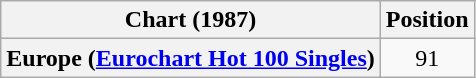<table class="wikitable plainrowheaders" style="text-align:center">
<tr>
<th scope="col">Chart (1987)</th>
<th scope="col">Position</th>
</tr>
<tr>
<th scope="row">Europe (<a href='#'>Eurochart Hot 100 Singles</a>)</th>
<td>91</td>
</tr>
</table>
